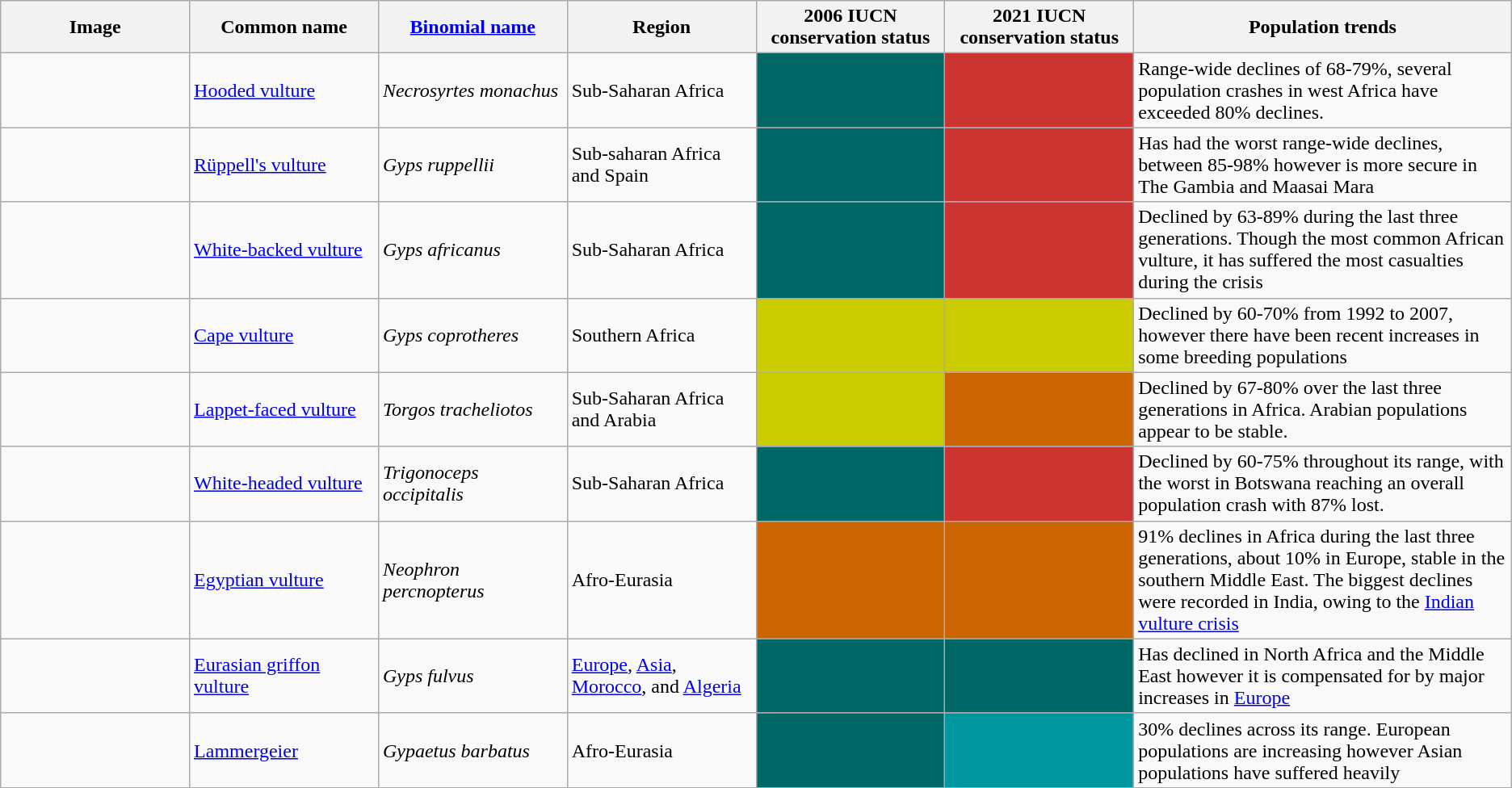<table class="wikitable sortable">
<tr>
<th width="12.5%">Image</th>
<th width="12.5%">Common name</th>
<th width="12.5%"><a href='#'>Binomial name</a></th>
<th width="12.5%">Region</th>
<th width="12.5%">2006 IUCN conservation status</th>
<th width="12.5%">2021 IUCN conservation status</th>
<th width="25%">Population trends</th>
</tr>
<tr>
<td></td>
<td><a href='#'>Hooded vulture</a></td>
<td><em>Necrosyrtes monachus</em></td>
<td>Sub-Saharan Africa</td>
<td align=center style="background: #006666"></td>
<td align=center style="background:#cb3331"></td>
<td>Range-wide declines of 68-79%, several population crashes in west Africa have exceeded 80% declines.</td>
</tr>
<tr>
<td></td>
<td><a href='#'>Rüppell's vulture</a></td>
<td><em>Gyps ruppellii</em></td>
<td>Sub-saharan Africa and Spain</td>
<td align=center style="background: #006666"></td>
<td align=center style="background:#cb3331"></td>
<td>Has had the worst range-wide declines, between 85-98% however is more secure in The Gambia and Maasai Mara</td>
</tr>
<tr>
<td></td>
<td><a href='#'>White-backed vulture</a></td>
<td><em>Gyps africanus</em></td>
<td>Sub-Saharan Africa</td>
<td align=center style="background: #006666"></td>
<td align=center style="background:#cb3331"></td>
<td>Declined by 63-89% during the last three generations. Though the most common African vulture, it has suffered the most casualties during the crisis</td>
</tr>
<tr>
<td></td>
<td><a href='#'>Cape vulture</a></td>
<td><em>Gyps coprotheres</em></td>
<td>Southern Africa</td>
<td align=center style="background: #cbcc02"></td>
<td align=center style="background: #cbcc02"></td>
<td>Declined by 60-70% from 1992 to 2007, however there have been recent increases in some breeding populations</td>
</tr>
<tr>
<td></td>
<td><a href='#'>Lappet-faced vulture</a></td>
<td><em>Torgos tracheliotos</em></td>
<td>Sub-Saharan Africa and Arabia</td>
<td align=center style="background: #cbcc02"></td>
<td align=center style="background: #cc6402"></td>
<td>Declined by 67-80% over the last three generations in Africa. Arabian populations appear to be stable.</td>
</tr>
<tr>
<td></td>
<td><a href='#'>White-headed vulture</a></td>
<td><em>Trigonoceps occipitalis</em></td>
<td>Sub-Saharan Africa</td>
<td align=center style="background: #006666"></td>
<td align=center style="background:#cb3331"></td>
<td>Declined by 60-75% throughout its range, with the worst in Botswana reaching an overall population crash with 87% lost.</td>
</tr>
<tr>
<td></td>
<td><a href='#'>Egyptian vulture</a></td>
<td><em>Neophron percnopterus</em></td>
<td>Afro-Eurasia</td>
<td align=center style="background: #cc6402"></td>
<td align=center style="background: #cc6402"></td>
<td>91% declines in Africa during the last three generations, about 10% in Europe, stable in the southern Middle East. The biggest declines were recorded in India, owing to the <a href='#'>Indian vulture crisis</a></td>
</tr>
<tr>
<td></td>
<td><a href='#'>Eurasian griffon vulture</a></td>
<td><em>Gyps fulvus</em></td>
<td><a href='#'>Europe</a>, <a href='#'>Asia</a>, <a href='#'>Morocco</a>, and <a href='#'>Algeria</a></td>
<td align=center style="background: #006666"></td>
<td align=center style="background: #006666"></td>
<td>Has declined in North Africa and the Middle East however it is compensated for by major increases in <a href='#'>Europe</a></td>
</tr>
<tr>
<td></td>
<td><a href='#'>Lammergeier</a></td>
<td><em>Gypaetus barbatus</em></td>
<td>Afro-Eurasia</td>
<td align=center style="background: #006666"></td>
<td align=center style="background: #0097a0"></td>
<td>30% declines across its range. European populations are increasing however Asian populations have suffered heavily</td>
</tr>
<tr>
</tr>
</table>
